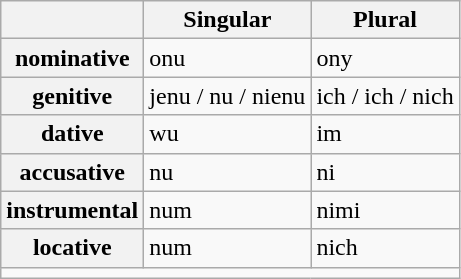<table class="wikitable">
<tr>
<th></th>
<th>Singular</th>
<th>Plural</th>
</tr>
<tr>
<th>nominative</th>
<td>onu</td>
<td>ony</td>
</tr>
<tr>
<th>genitive</th>
<td>jenu / nu / nienu</td>
<td>ich / ich / nich</td>
</tr>
<tr>
<th>dative</th>
<td>wu</td>
<td>im</td>
</tr>
<tr>
<th>accusative</th>
<td>nu</td>
<td>ni</td>
</tr>
<tr>
<th>instrumental</th>
<td>num</td>
<td>nimi</td>
</tr>
<tr>
<th>locative</th>
<td>num</td>
<td>nich</td>
</tr>
<tr>
<td colspan=3></td>
</tr>
</table>
